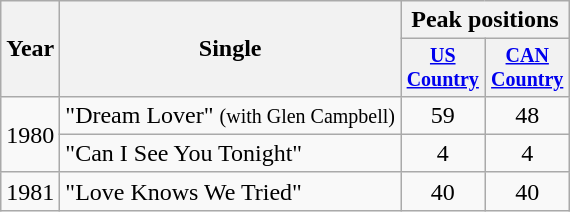<table class="wikitable" style="text-align:center;">
<tr>
<th rowspan="2">Year</th>
<th rowspan="2">Single</th>
<th colspan="2">Peak positions</th>
</tr>
<tr style="font-size:smaller;">
<th width="50"><a href='#'>US Country</a></th>
<th width="50"><a href='#'>CAN Country</a></th>
</tr>
<tr>
<td rowspan="2">1980</td>
<td align="left">"Dream Lover" <small>(with Glen Campbell)</small></td>
<td>59</td>
<td>48</td>
</tr>
<tr>
<td align="left">"Can I See You Tonight"</td>
<td>4</td>
<td>4</td>
</tr>
<tr>
<td>1981</td>
<td align="left">"Love Knows We Tried"</td>
<td>40</td>
<td>40</td>
</tr>
</table>
